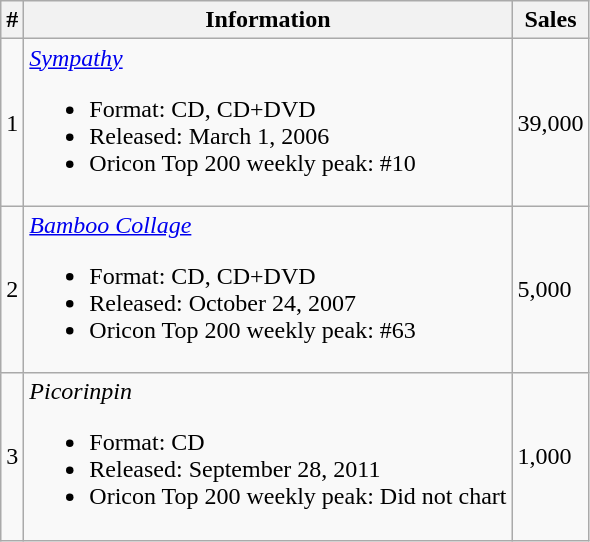<table class="wikitable">
<tr>
<th scope="col">#</th>
<th scope="col">Information</th>
<th scope="col">Sales</th>
</tr>
<tr>
<td>1</td>
<td align="left"><em><a href='#'>Sympathy</a></em><br><ul><li>Format: CD, CD+DVD</li><li>Released: March 1, 2006</li><li>Oricon Top 200 weekly peak: #10</li></ul></td>
<td align="left">39,000</td>
</tr>
<tr>
<td>2</td>
<td align="left"><em><a href='#'>Bamboo Collage</a></em><br><ul><li>Format: CD, CD+DVD</li><li>Released: October 24, 2007</li><li>Oricon Top 200 weekly peak: #63</li></ul></td>
<td align="left">5,000</td>
</tr>
<tr>
<td>3</td>
<td align="left"><em>Picorinpin</em><br><ul><li>Format: CD</li><li>Released: September 28, 2011</li><li>Oricon Top 200 weekly peak: Did not chart</li></ul></td>
<td align="left">1,000</td>
</tr>
</table>
